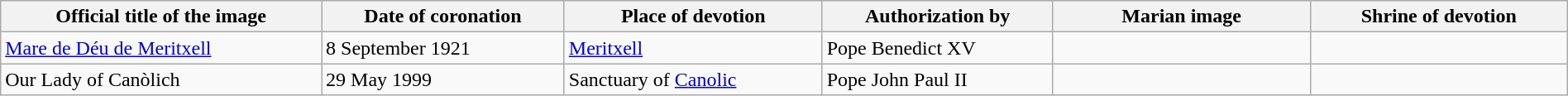<table class="wikitable sortable" width="100%">
<tr>
<th>Official title of the image</th>
<th data-sort-type="date">Date of coronation</th>
<th>Place of devotion</th>
<th>Authorization by</th>
<th width=200px class=unsortable>Marian image</th>
<th width=200px class=unsortable>Shrine of devotion</th>
</tr>
<tr>
<td><a href='#'>Mare de Déu de Meritxell</a></td>
<td>8 September 1921</td>
<td><a href='#'>Meritxell</a></td>
<td>Pope Benedict XV</td>
<td></td>
<td></td>
</tr>
<tr>
<td>Our Lady of Canòlich</td>
<td>29 May 1999</td>
<td>Sanctuary of <a href='#'>Canolic</a></td>
<td>Pope John Paul II</td>
<td></td>
<td></td>
</tr>
</table>
